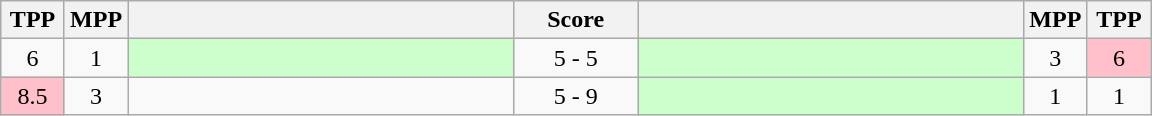<table class="wikitable" style="text-align: center;" |>
<tr>
<th width="35">TPP</th>
<th width="35">MPP</th>
<th width="250"></th>
<th width="75">Score</th>
<th width="250"></th>
<th width="35">MPP</th>
<th width="35">TPP</th>
</tr>
<tr>
<td>6</td>
<td>1</td>
<td style="text-align:left;" bgcolor="ccffcc"><strong></strong></td>
<td>5 - 5</td>
<td style="text-align:left;" bgcolor="ccffcc"></td>
<td>3</td>
<td bgcolor=pink>6</td>
</tr>
<tr>
<td bgcolor=pink>8.5</td>
<td>3</td>
<td style="text-align:left;"></td>
<td>5 - 9</td>
<td style="text-align:left;" bgcolor="ccffcc"><strong></strong></td>
<td>1</td>
<td>1</td>
</tr>
</table>
